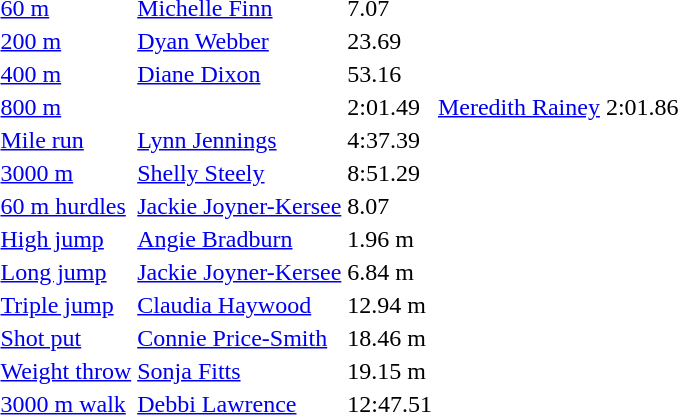<table>
<tr>
<td><a href='#'>60 m</a></td>
<td><a href='#'>Michelle Finn</a></td>
<td>7.07</td>
<td></td>
<td></td>
<td></td>
<td></td>
</tr>
<tr>
<td><a href='#'>200 m</a></td>
<td><a href='#'>Dyan Webber</a></td>
<td>23.69</td>
<td></td>
<td></td>
<td></td>
<td></td>
</tr>
<tr>
<td><a href='#'>400 m</a></td>
<td><a href='#'>Diane Dixon</a></td>
<td>53.16</td>
<td></td>
<td></td>
<td></td>
<td></td>
</tr>
<tr>
<td><a href='#'>800 m</a></td>
<td></td>
<td>2:01.49</td>
<td><a href='#'>Meredith Rainey</a></td>
<td>2:01.86</td>
<td></td>
<td></td>
</tr>
<tr>
<td><a href='#'>Mile run</a></td>
<td><a href='#'>Lynn Jennings</a></td>
<td>4:37.39</td>
<td></td>
<td></td>
<td></td>
<td></td>
</tr>
<tr>
<td><a href='#'>3000 m</a></td>
<td><a href='#'>Shelly Steely</a></td>
<td>8:51.29</td>
<td></td>
<td></td>
<td></td>
<td></td>
</tr>
<tr>
<td><a href='#'>60 m hurdles</a></td>
<td><a href='#'>Jackie Joyner-Kersee</a></td>
<td>8.07</td>
<td></td>
<td></td>
<td></td>
<td></td>
</tr>
<tr>
<td><a href='#'>High jump</a></td>
<td><a href='#'>Angie Bradburn</a></td>
<td>1.96 m</td>
<td></td>
<td></td>
<td></td>
<td></td>
</tr>
<tr>
<td><a href='#'>Long jump</a></td>
<td><a href='#'>Jackie Joyner-Kersee</a></td>
<td>6.84 m</td>
<td></td>
<td></td>
<td></td>
<td></td>
</tr>
<tr>
<td><a href='#'>Triple jump</a></td>
<td><a href='#'>Claudia Haywood</a></td>
<td>12.94 m</td>
<td></td>
<td></td>
<td></td>
<td></td>
</tr>
<tr>
<td><a href='#'>Shot put</a></td>
<td><a href='#'>Connie Price-Smith</a></td>
<td>18.46 m</td>
<td></td>
<td></td>
<td></td>
<td></td>
</tr>
<tr>
<td><a href='#'>Weight throw</a></td>
<td><a href='#'>Sonja Fitts</a></td>
<td>19.15 m</td>
<td></td>
<td></td>
<td></td>
<td></td>
</tr>
<tr>
<td><a href='#'>3000 m walk</a></td>
<td><a href='#'>Debbi Lawrence</a></td>
<td>12:47.51</td>
<td></td>
<td></td>
<td></td>
<td></td>
</tr>
</table>
